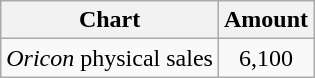<table class="wikitable">
<tr>
<th>Chart</th>
<th>Amount</th>
</tr>
<tr>
<td><em>Oricon</em> physical sales</td>
<td align="center">6,100</td>
</tr>
</table>
